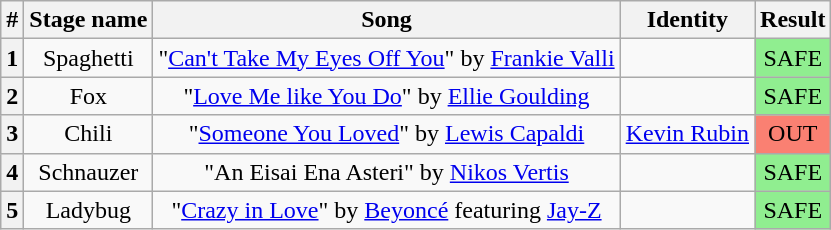<table class="wikitable plainrowheaders" style="text-align: center;">
<tr>
<th>#</th>
<th>Stage name</th>
<th>Song</th>
<th>Identity</th>
<th>Result</th>
</tr>
<tr>
<th>1</th>
<td>Spaghetti</td>
<td>"<a href='#'>Can't Take My Eyes Off You</a>" by <a href='#'>Frankie Valli</a></td>
<td></td>
<td bgcolor="lightgreen">SAFE</td>
</tr>
<tr>
<th>2</th>
<td>Fox</td>
<td>"<a href='#'>Love Me like You Do</a>" by <a href='#'>Ellie Goulding</a></td>
<td></td>
<td bgcolor="lightgreen">SAFE</td>
</tr>
<tr>
<th>3</th>
<td>Chili</td>
<td>"<a href='#'>Someone You Loved</a>" by <a href='#'>Lewis Capaldi</a></td>
<td><a href='#'>Kevin Rubin</a></td>
<td bgcolor="salmon">OUT</td>
</tr>
<tr>
<th>4</th>
<td>Schnauzer</td>
<td>"An Eisai Ena Asteri" by <a href='#'>Nikos Vertis</a></td>
<td></td>
<td bgcolor="lightgreen">SAFE</td>
</tr>
<tr>
<th>5</th>
<td>Ladybug</td>
<td>"<a href='#'>Crazy in Love</a>" by <a href='#'>Beyoncé</a> featuring <a href='#'>Jay-Z</a></td>
<td></td>
<td bgcolor="lightgreen">SAFE</td>
</tr>
</table>
